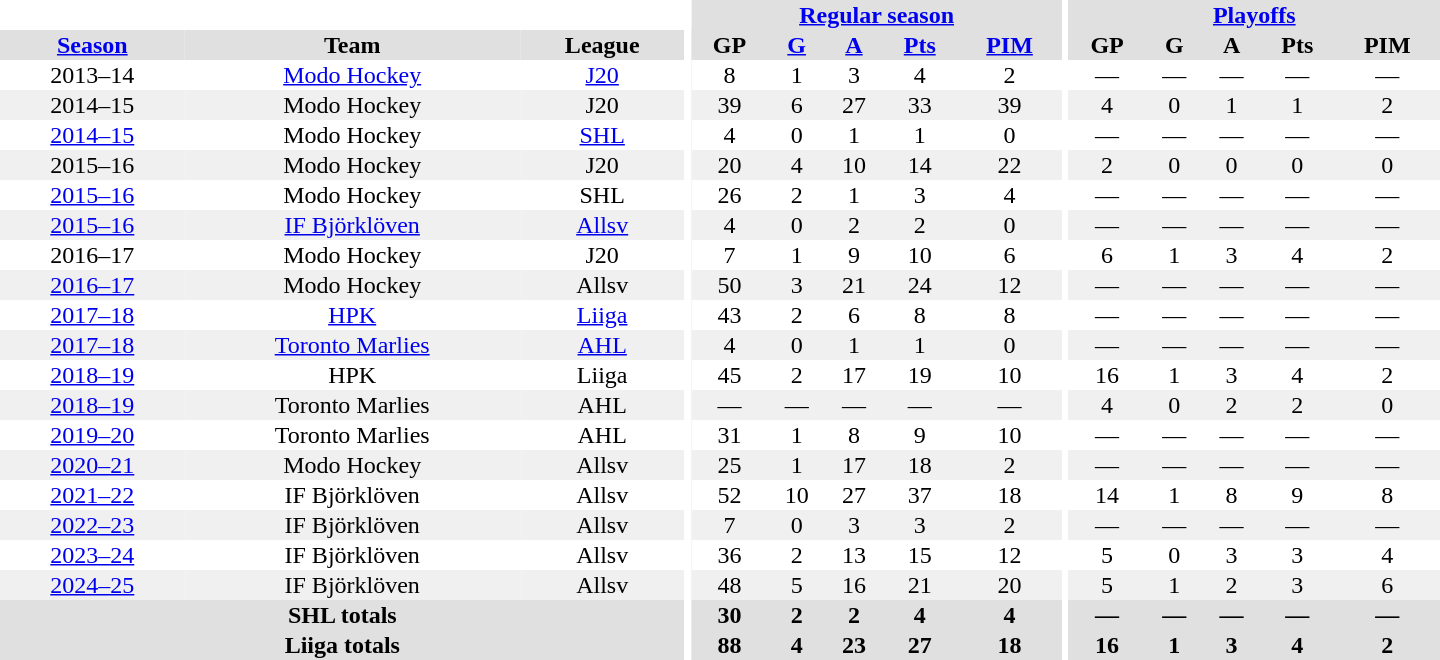<table border="0" cellpadding="1" cellspacing="0" style="text-align:center; width:60em">
<tr bgcolor="#e0e0e0">
<th colspan="3" bgcolor="#ffffff"></th>
<th rowspan="99" bgcolor="#ffffff"></th>
<th colspan="5"><a href='#'>Regular season</a></th>
<th rowspan="99" bgcolor="#ffffff"></th>
<th colspan="5"><a href='#'>Playoffs</a></th>
</tr>
<tr bgcolor="#e0e0e0">
<th><a href='#'>Season</a></th>
<th>Team</th>
<th>League</th>
<th>GP</th>
<th><a href='#'>G</a></th>
<th><a href='#'>A</a></th>
<th><a href='#'>Pts</a></th>
<th><a href='#'>PIM</a></th>
<th>GP</th>
<th>G</th>
<th>A</th>
<th>Pts</th>
<th>PIM</th>
</tr>
<tr>
<td>2013–14</td>
<td><a href='#'>Modo Hockey</a></td>
<td><a href='#'>J20</a></td>
<td>8</td>
<td>1</td>
<td>3</td>
<td>4</td>
<td>2</td>
<td>—</td>
<td>—</td>
<td>—</td>
<td>—</td>
<td>—</td>
</tr>
<tr bgcolor="#f0f0f0">
<td>2014–15</td>
<td>Modo Hockey</td>
<td>J20</td>
<td>39</td>
<td>6</td>
<td>27</td>
<td>33</td>
<td>39</td>
<td>4</td>
<td>0</td>
<td>1</td>
<td>1</td>
<td>2</td>
</tr>
<tr>
<td><a href='#'>2014–15</a></td>
<td>Modo Hockey</td>
<td><a href='#'>SHL</a></td>
<td>4</td>
<td>0</td>
<td>1</td>
<td>1</td>
<td>0</td>
<td>—</td>
<td>—</td>
<td>—</td>
<td>—</td>
<td>—</td>
</tr>
<tr bgcolor="#f0f0f0">
<td>2015–16</td>
<td>Modo Hockey</td>
<td>J20</td>
<td>20</td>
<td>4</td>
<td>10</td>
<td>14</td>
<td>22</td>
<td>2</td>
<td>0</td>
<td>0</td>
<td>0</td>
<td>0</td>
</tr>
<tr>
<td><a href='#'>2015–16</a></td>
<td>Modo Hockey</td>
<td>SHL</td>
<td>26</td>
<td>2</td>
<td>1</td>
<td>3</td>
<td>4</td>
<td>—</td>
<td>—</td>
<td>—</td>
<td>—</td>
<td>—</td>
</tr>
<tr bgcolor="#f0f0f0">
<td><a href='#'>2015–16</a></td>
<td><a href='#'>IF Björklöven</a></td>
<td><a href='#'>Allsv</a></td>
<td>4</td>
<td>0</td>
<td>2</td>
<td>2</td>
<td>0</td>
<td>—</td>
<td>—</td>
<td>—</td>
<td>—</td>
<td>—</td>
</tr>
<tr>
<td>2016–17</td>
<td>Modo Hockey</td>
<td>J20</td>
<td>7</td>
<td>1</td>
<td>9</td>
<td>10</td>
<td>6</td>
<td>6</td>
<td>1</td>
<td>3</td>
<td>4</td>
<td>2</td>
</tr>
<tr bgcolor="#f0f0f0">
<td><a href='#'>2016–17</a></td>
<td>Modo Hockey</td>
<td>Allsv</td>
<td>50</td>
<td>3</td>
<td>21</td>
<td>24</td>
<td>12</td>
<td>—</td>
<td>—</td>
<td>—</td>
<td>—</td>
<td>—</td>
</tr>
<tr>
<td><a href='#'>2017–18</a></td>
<td><a href='#'>HPK</a></td>
<td><a href='#'>Liiga</a></td>
<td>43</td>
<td>2</td>
<td>6</td>
<td>8</td>
<td>8</td>
<td>—</td>
<td>—</td>
<td>—</td>
<td>—</td>
<td>—</td>
</tr>
<tr bgcolor="#f0f0f0">
<td><a href='#'>2017–18</a></td>
<td><a href='#'>Toronto Marlies</a></td>
<td><a href='#'>AHL</a></td>
<td>4</td>
<td>0</td>
<td>1</td>
<td>1</td>
<td>0</td>
<td>—</td>
<td>—</td>
<td>—</td>
<td>—</td>
<td>—</td>
</tr>
<tr>
<td><a href='#'>2018–19</a></td>
<td>HPK</td>
<td>Liiga</td>
<td>45</td>
<td>2</td>
<td>17</td>
<td>19</td>
<td>10</td>
<td>16</td>
<td>1</td>
<td>3</td>
<td>4</td>
<td>2</td>
</tr>
<tr bgcolor="#f0f0f0">
<td><a href='#'>2018–19</a></td>
<td>Toronto Marlies</td>
<td>AHL</td>
<td>—</td>
<td>—</td>
<td>—</td>
<td>—</td>
<td>—</td>
<td>4</td>
<td>0</td>
<td>2</td>
<td>2</td>
<td>0</td>
</tr>
<tr>
<td><a href='#'>2019–20</a></td>
<td>Toronto Marlies</td>
<td>AHL</td>
<td>31</td>
<td>1</td>
<td>8</td>
<td>9</td>
<td>10</td>
<td>—</td>
<td>—</td>
<td>—</td>
<td>—</td>
<td>—</td>
</tr>
<tr bgcolor="#f0f0f0">
<td><a href='#'>2020–21</a></td>
<td>Modo Hockey</td>
<td>Allsv</td>
<td>25</td>
<td>1</td>
<td>17</td>
<td>18</td>
<td>2</td>
<td>—</td>
<td>—</td>
<td>—</td>
<td>—</td>
<td>—</td>
</tr>
<tr>
<td><a href='#'>2021–22</a></td>
<td>IF Björklöven</td>
<td>Allsv</td>
<td>52</td>
<td>10</td>
<td>27</td>
<td>37</td>
<td>18</td>
<td>14</td>
<td>1</td>
<td>8</td>
<td>9</td>
<td>8</td>
</tr>
<tr bgcolor="#f0f0f0">
<td><a href='#'>2022–23</a></td>
<td>IF Björklöven</td>
<td>Allsv</td>
<td>7</td>
<td>0</td>
<td>3</td>
<td>3</td>
<td>2</td>
<td>—</td>
<td>—</td>
<td>—</td>
<td>—</td>
<td>—</td>
</tr>
<tr>
<td><a href='#'>2023–24</a></td>
<td>IF Björklöven</td>
<td>Allsv</td>
<td>36</td>
<td>2</td>
<td>13</td>
<td>15</td>
<td>12</td>
<td>5</td>
<td>0</td>
<td>3</td>
<td>3</td>
<td>4</td>
</tr>
<tr bgcolor="#f0f0f0">
<td><a href='#'>2024–25</a></td>
<td>IF Björklöven</td>
<td>Allsv</td>
<td>48</td>
<td>5</td>
<td>16</td>
<td>21</td>
<td>20</td>
<td>5</td>
<td>1</td>
<td>2</td>
<td>3</td>
<td>6</td>
</tr>
<tr bgcolor="#e0e0e0">
<th colspan="3">SHL totals</th>
<th>30</th>
<th>2</th>
<th>2</th>
<th>4</th>
<th>4</th>
<th>—</th>
<th>—</th>
<th>—</th>
<th>—</th>
<th>—</th>
</tr>
<tr bgcolor="#e0e0e0">
<th colspan="3">Liiga totals</th>
<th>88</th>
<th>4</th>
<th>23</th>
<th>27</th>
<th>18</th>
<th>16</th>
<th>1</th>
<th>3</th>
<th>4</th>
<th>2</th>
</tr>
</table>
